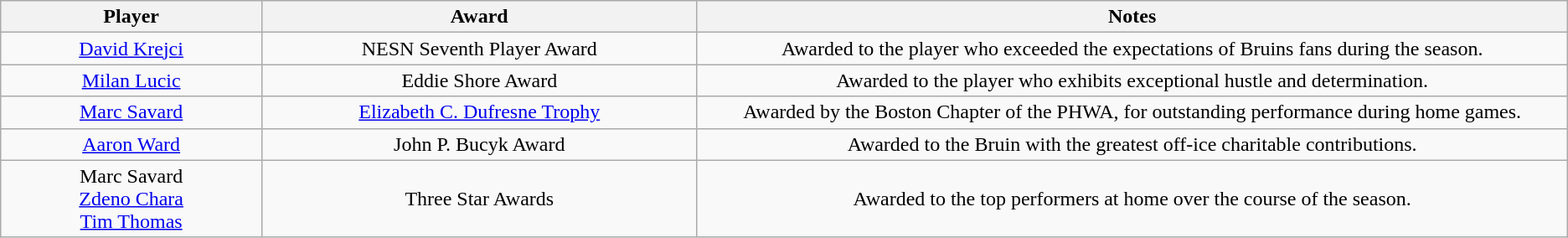<table class="wikitable">
<tr>
<th style="width:15%;">Player</th>
<th style="width:25%;">Award</th>
<th style="width:50%;">Notes</th>
</tr>
<tr style="text-align:center;">
<td><a href='#'>David Krejci</a></td>
<td>NESN Seventh Player Award</td>
<td>Awarded to the player who exceeded the expectations of Bruins fans during the season.</td>
</tr>
<tr style="text-align:center;">
<td><a href='#'>Milan Lucic</a></td>
<td>Eddie Shore Award</td>
<td>Awarded to the player who exhibits exceptional hustle and determination.</td>
</tr>
<tr style="text-align:center;">
<td><a href='#'>Marc Savard</a></td>
<td><a href='#'>Elizabeth C. Dufresne Trophy</a></td>
<td>Awarded by the Boston Chapter of the PHWA, for outstanding performance during home games.</td>
</tr>
<tr style="text-align:center;">
<td><a href='#'>Aaron Ward</a></td>
<td>John P. Bucyk Award</td>
<td>Awarded to the Bruin with the greatest off-ice charitable contributions.</td>
</tr>
<tr style="text-align:center;">
<td>Marc Savard<br><a href='#'>Zdeno Chara</a><br><a href='#'>Tim Thomas</a></td>
<td>Three Star Awards</td>
<td>Awarded to the top performers at home over the course of the season.</td>
</tr>
</table>
